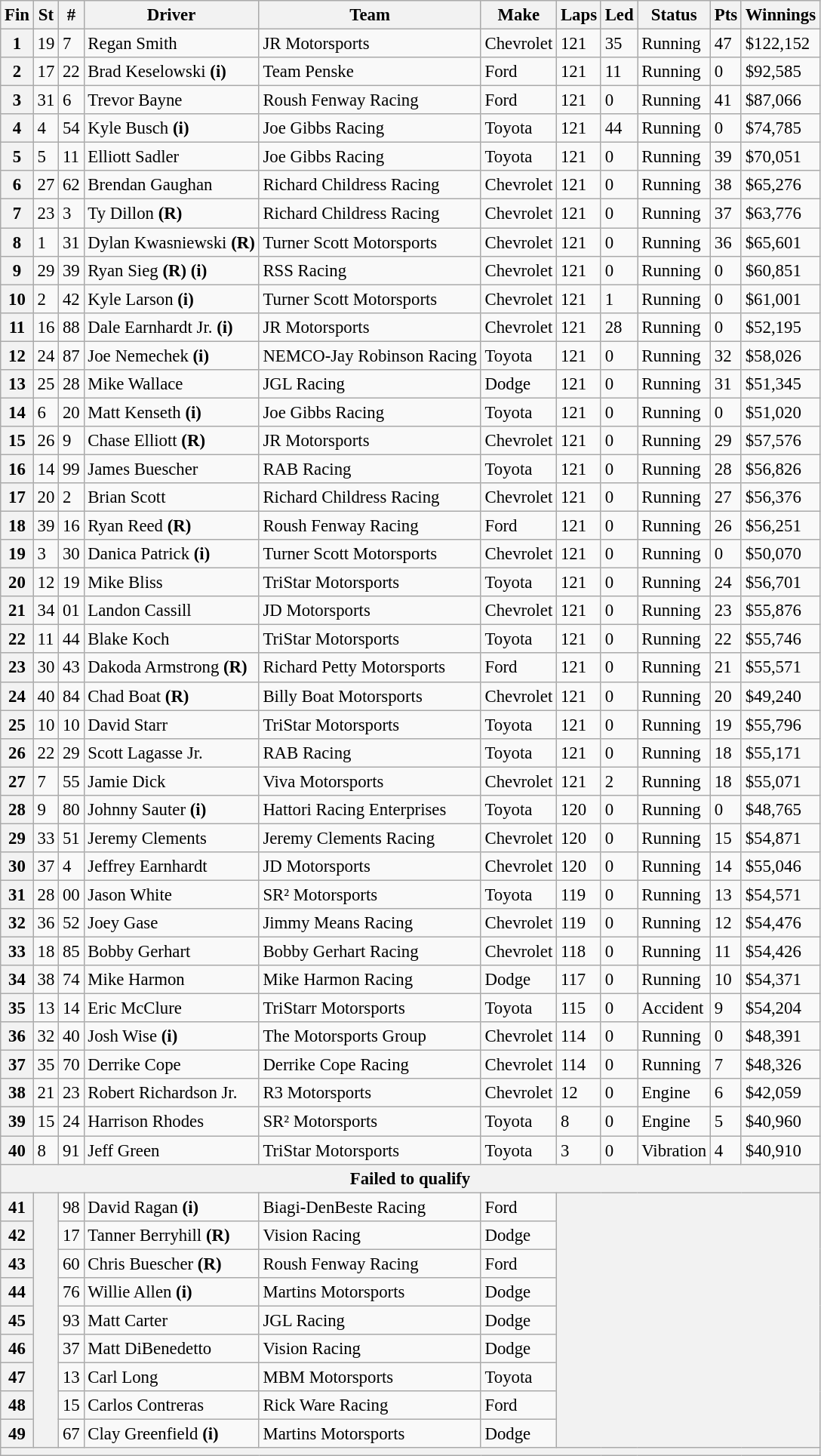<table class="wikitable" style="font-size:95%">
<tr>
<th>Fin</th>
<th>St</th>
<th>#</th>
<th>Driver</th>
<th>Team</th>
<th>Make</th>
<th>Laps</th>
<th>Led</th>
<th>Status</th>
<th>Pts</th>
<th>Winnings</th>
</tr>
<tr>
<th>1</th>
<td>19</td>
<td>7</td>
<td>Regan Smith</td>
<td>JR Motorsports</td>
<td>Chevrolet</td>
<td>121</td>
<td>35</td>
<td>Running</td>
<td>47</td>
<td>$122,152</td>
</tr>
<tr>
<th>2</th>
<td>17</td>
<td>22</td>
<td>Brad Keselowski <strong>(i)</strong></td>
<td>Team Penske</td>
<td>Ford</td>
<td>121</td>
<td>11</td>
<td>Running</td>
<td>0</td>
<td>$92,585</td>
</tr>
<tr>
<th>3</th>
<td>31</td>
<td>6</td>
<td>Trevor Bayne</td>
<td>Roush Fenway Racing</td>
<td>Ford</td>
<td>121</td>
<td>0</td>
<td>Running</td>
<td>41</td>
<td>$87,066</td>
</tr>
<tr>
<th>4</th>
<td>4</td>
<td>54</td>
<td>Kyle Busch <strong>(i)</strong></td>
<td>Joe Gibbs Racing</td>
<td>Toyota</td>
<td>121</td>
<td>44</td>
<td>Running</td>
<td>0</td>
<td>$74,785</td>
</tr>
<tr>
<th>5</th>
<td>5</td>
<td>11</td>
<td>Elliott Sadler</td>
<td>Joe Gibbs Racing</td>
<td>Toyota</td>
<td>121</td>
<td>0</td>
<td>Running</td>
<td>39</td>
<td>$70,051</td>
</tr>
<tr>
<th>6</th>
<td>27</td>
<td>62</td>
<td>Brendan Gaughan</td>
<td>Richard Childress Racing</td>
<td>Chevrolet</td>
<td>121</td>
<td>0</td>
<td>Running</td>
<td>38</td>
<td>$65,276</td>
</tr>
<tr>
<th>7</th>
<td>23</td>
<td>3</td>
<td>Ty Dillon <strong>(R)</strong></td>
<td>Richard Childress Racing</td>
<td>Chevrolet</td>
<td>121</td>
<td>0</td>
<td>Running</td>
<td>37</td>
<td>$63,776</td>
</tr>
<tr>
<th>8</th>
<td>1</td>
<td>31</td>
<td>Dylan Kwasniewski <strong>(R)</strong></td>
<td>Turner Scott Motorsports</td>
<td>Chevrolet</td>
<td>121</td>
<td>0</td>
<td>Running</td>
<td>36</td>
<td>$65,601</td>
</tr>
<tr>
<th>9</th>
<td>29</td>
<td>39</td>
<td>Ryan Sieg <strong>(R)</strong> <strong>(i)</strong></td>
<td>RSS Racing</td>
<td>Chevrolet</td>
<td>121</td>
<td>0</td>
<td>Running</td>
<td>0</td>
<td>$60,851</td>
</tr>
<tr>
<th>10</th>
<td>2</td>
<td>42</td>
<td>Kyle Larson <strong>(i)</strong></td>
<td>Turner Scott Motorsports</td>
<td>Chevrolet</td>
<td>121</td>
<td>1</td>
<td>Running</td>
<td>0</td>
<td>$61,001</td>
</tr>
<tr>
<th>11</th>
<td>16</td>
<td>88</td>
<td>Dale Earnhardt Jr. <strong>(i)</strong></td>
<td>JR Motorsports</td>
<td>Chevrolet</td>
<td>121</td>
<td>28</td>
<td>Running</td>
<td>0</td>
<td>$52,195</td>
</tr>
<tr>
<th>12</th>
<td>24</td>
<td>87</td>
<td>Joe Nemechek <strong>(i)</strong></td>
<td>NEMCO-Jay Robinson Racing</td>
<td>Toyota</td>
<td>121</td>
<td>0</td>
<td>Running</td>
<td>32</td>
<td>$58,026</td>
</tr>
<tr>
<th>13</th>
<td>25</td>
<td>28</td>
<td>Mike Wallace</td>
<td>JGL Racing</td>
<td>Dodge</td>
<td>121</td>
<td>0</td>
<td>Running</td>
<td>31</td>
<td>$51,345</td>
</tr>
<tr>
<th>14</th>
<td>6</td>
<td>20</td>
<td>Matt Kenseth <strong>(i)</strong></td>
<td>Joe Gibbs Racing</td>
<td>Toyota</td>
<td>121</td>
<td>0</td>
<td>Running</td>
<td>0</td>
<td>$51,020</td>
</tr>
<tr>
<th>15</th>
<td>26</td>
<td>9</td>
<td>Chase Elliott <strong>(R)</strong></td>
<td>JR Motorsports</td>
<td>Chevrolet</td>
<td>121</td>
<td>0</td>
<td>Running</td>
<td>29</td>
<td>$57,576</td>
</tr>
<tr>
<th>16</th>
<td>14</td>
<td>99</td>
<td>James Buescher</td>
<td>RAB Racing</td>
<td>Toyota</td>
<td>121</td>
<td>0</td>
<td>Running</td>
<td>28</td>
<td>$56,826</td>
</tr>
<tr>
<th>17</th>
<td>20</td>
<td>2</td>
<td>Brian Scott</td>
<td>Richard Childress Racing</td>
<td>Chevrolet</td>
<td>121</td>
<td>0</td>
<td>Running</td>
<td>27</td>
<td>$56,376</td>
</tr>
<tr>
<th>18</th>
<td>39</td>
<td>16</td>
<td>Ryan Reed <strong>(R)</strong></td>
<td>Roush Fenway Racing</td>
<td>Ford</td>
<td>121</td>
<td>0</td>
<td>Running</td>
<td>26</td>
<td>$56,251</td>
</tr>
<tr>
<th>19</th>
<td>3</td>
<td>30</td>
<td>Danica Patrick <strong>(i)</strong></td>
<td>Turner Scott Motorsports</td>
<td>Chevrolet</td>
<td>121</td>
<td>0</td>
<td>Running</td>
<td>0</td>
<td>$50,070</td>
</tr>
<tr>
<th>20</th>
<td>12</td>
<td>19</td>
<td>Mike Bliss</td>
<td>TriStar Motorsports</td>
<td>Toyota</td>
<td>121</td>
<td>0</td>
<td>Running</td>
<td>24</td>
<td>$56,701</td>
</tr>
<tr>
<th>21</th>
<td>34</td>
<td>01</td>
<td>Landon Cassill</td>
<td>JD Motorsports</td>
<td>Chevrolet</td>
<td>121</td>
<td>0</td>
<td>Running</td>
<td>23</td>
<td>$55,876</td>
</tr>
<tr>
<th>22</th>
<td>11</td>
<td>44</td>
<td>Blake Koch</td>
<td>TriStar Motorsports</td>
<td>Toyota</td>
<td>121</td>
<td>0</td>
<td>Running</td>
<td>22</td>
<td>$55,746</td>
</tr>
<tr>
<th>23</th>
<td>30</td>
<td>43</td>
<td>Dakoda Armstrong <strong>(R)</strong></td>
<td>Richard Petty Motorsports</td>
<td>Ford</td>
<td>121</td>
<td>0</td>
<td>Running</td>
<td>21</td>
<td>$55,571</td>
</tr>
<tr>
<th>24</th>
<td>40</td>
<td>84</td>
<td>Chad Boat <strong>(R)</strong></td>
<td>Billy Boat Motorsports</td>
<td>Chevrolet</td>
<td>121</td>
<td>0</td>
<td>Running</td>
<td>20</td>
<td>$49,240</td>
</tr>
<tr>
<th>25</th>
<td>10</td>
<td>10</td>
<td>David Starr</td>
<td>TriStar Motorsports</td>
<td>Toyota</td>
<td>121</td>
<td>0</td>
<td>Running</td>
<td>19</td>
<td>$55,796</td>
</tr>
<tr>
<th>26</th>
<td>22</td>
<td>29</td>
<td>Scott Lagasse Jr.</td>
<td>RAB Racing</td>
<td>Toyota</td>
<td>121</td>
<td>0</td>
<td>Running</td>
<td>18</td>
<td>$55,171</td>
</tr>
<tr>
<th>27</th>
<td>7</td>
<td>55</td>
<td>Jamie Dick</td>
<td>Viva Motorsports</td>
<td>Chevrolet</td>
<td>121</td>
<td>2</td>
<td>Running</td>
<td>18</td>
<td>$55,071</td>
</tr>
<tr>
<th>28</th>
<td>9</td>
<td>80</td>
<td>Johnny Sauter <strong>(i)</strong></td>
<td>Hattori Racing Enterprises</td>
<td>Toyota</td>
<td>120</td>
<td>0</td>
<td>Running</td>
<td>0</td>
<td>$48,765</td>
</tr>
<tr>
<th>29</th>
<td>33</td>
<td>51</td>
<td>Jeremy Clements</td>
<td>Jeremy Clements Racing</td>
<td>Chevrolet</td>
<td>120</td>
<td>0</td>
<td>Running</td>
<td>15</td>
<td>$54,871</td>
</tr>
<tr>
<th>30</th>
<td>37</td>
<td>4</td>
<td>Jeffrey Earnhardt</td>
<td>JD Motorsports</td>
<td>Chevrolet</td>
<td>120</td>
<td>0</td>
<td>Running</td>
<td>14</td>
<td>$55,046</td>
</tr>
<tr>
<th>31</th>
<td>28</td>
<td>00</td>
<td>Jason White</td>
<td>SR² Motorsports</td>
<td>Toyota</td>
<td>119</td>
<td>0</td>
<td>Running</td>
<td>13</td>
<td>$54,571</td>
</tr>
<tr>
<th>32</th>
<td>36</td>
<td>52</td>
<td>Joey Gase</td>
<td>Jimmy Means Racing</td>
<td>Chevrolet</td>
<td>119</td>
<td>0</td>
<td>Running</td>
<td>12</td>
<td>$54,476</td>
</tr>
<tr>
<th>33</th>
<td>18</td>
<td>85</td>
<td>Bobby Gerhart</td>
<td>Bobby Gerhart Racing</td>
<td>Chevrolet</td>
<td>118</td>
<td>0</td>
<td>Running</td>
<td>11</td>
<td>$54,426</td>
</tr>
<tr>
<th>34</th>
<td>38</td>
<td>74</td>
<td>Mike Harmon</td>
<td>Mike Harmon Racing</td>
<td>Dodge</td>
<td>117</td>
<td>0</td>
<td>Running</td>
<td>10</td>
<td>$54,371</td>
</tr>
<tr>
<th>35</th>
<td>13</td>
<td>14</td>
<td>Eric McClure</td>
<td>TriStarr Motorsports</td>
<td>Toyota</td>
<td>115</td>
<td>0</td>
<td>Accident</td>
<td>9</td>
<td>$54,204</td>
</tr>
<tr>
<th>36</th>
<td>32</td>
<td>40</td>
<td>Josh Wise <strong>(i)</strong></td>
<td>The Motorsports Group</td>
<td>Chevrolet</td>
<td>114</td>
<td>0</td>
<td>Running</td>
<td>0</td>
<td>$48,391</td>
</tr>
<tr>
<th>37</th>
<td>35</td>
<td>70</td>
<td>Derrike Cope</td>
<td>Derrike Cope Racing</td>
<td>Chevrolet</td>
<td>114</td>
<td>0</td>
<td>Running</td>
<td>7</td>
<td>$48,326</td>
</tr>
<tr>
<th>38</th>
<td>21</td>
<td>23</td>
<td>Robert Richardson Jr.</td>
<td>R3 Motorsports</td>
<td>Chevrolet</td>
<td>12</td>
<td>0</td>
<td>Engine</td>
<td>6</td>
<td>$42,059</td>
</tr>
<tr>
<th>39</th>
<td>15</td>
<td>24</td>
<td>Harrison Rhodes</td>
<td>SR² Motorsports</td>
<td>Toyota</td>
<td>8</td>
<td>0</td>
<td>Engine</td>
<td>5</td>
<td>$40,960</td>
</tr>
<tr>
<th>40</th>
<td>8</td>
<td>91</td>
<td>Jeff Green</td>
<td>TriStar Motorsports</td>
<td>Toyota</td>
<td>3</td>
<td>0</td>
<td>Vibration</td>
<td>4</td>
<td>$40,910</td>
</tr>
<tr>
<th colspan="11">Failed to qualify</th>
</tr>
<tr>
<th>41</th>
<th rowspan="9"></th>
<td>98</td>
<td>David Ragan <strong>(i)</strong></td>
<td>Biagi-DenBeste Racing</td>
<td>Ford</td>
<th colspan="5" rowspan="9"></th>
</tr>
<tr>
<th>42</th>
<td>17</td>
<td>Tanner Berryhill <strong>(R)</strong></td>
<td>Vision Racing</td>
<td>Dodge</td>
</tr>
<tr>
<th>43</th>
<td>60</td>
<td>Chris Buescher <strong>(R)</strong></td>
<td>Roush Fenway Racing</td>
<td>Ford</td>
</tr>
<tr>
<th>44</th>
<td>76</td>
<td>Willie Allen <strong>(i)</strong></td>
<td>Martins Motorsports</td>
<td>Dodge</td>
</tr>
<tr>
<th>45</th>
<td>93</td>
<td>Matt Carter</td>
<td>JGL Racing</td>
<td>Dodge</td>
</tr>
<tr>
<th>46</th>
<td>37</td>
<td>Matt DiBenedetto</td>
<td>Vision Racing</td>
<td>Dodge</td>
</tr>
<tr>
<th>47</th>
<td>13</td>
<td>Carl Long</td>
<td>MBM Motorsports</td>
<td>Toyota</td>
</tr>
<tr>
<th>48</th>
<td>15</td>
<td>Carlos Contreras</td>
<td>Rick Ware Racing</td>
<td>Ford</td>
</tr>
<tr>
<th>49</th>
<td>67</td>
<td>Clay Greenfield <strong>(i)</strong></td>
<td>Martins Motorsports</td>
<td>Dodge</td>
</tr>
<tr>
<th colspan="11"></th>
</tr>
</table>
